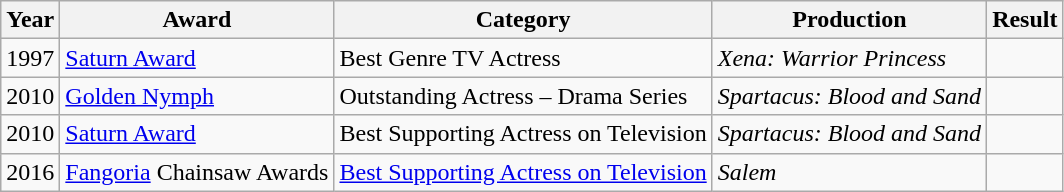<table class="wikitable sortable">
<tr>
<th>Year</th>
<th>Award</th>
<th>Category</th>
<th>Production</th>
<th>Result</th>
</tr>
<tr>
<td>1997</td>
<td><a href='#'>Saturn Award</a></td>
<td>Best Genre TV Actress</td>
<td><em>Xena: Warrior Princess</em></td>
<td></td>
</tr>
<tr>
<td>2010</td>
<td><a href='#'>Golden Nymph</a></td>
<td>Outstanding Actress – Drama Series</td>
<td><em>Spartacus: Blood and Sand</em></td>
<td></td>
</tr>
<tr>
<td>2010</td>
<td><a href='#'>Saturn Award</a></td>
<td>Best Supporting Actress on Television</td>
<td><em>Spartacus: Blood and Sand</em></td>
<td></td>
</tr>
<tr>
<td>2016</td>
<td><a href='#'>Fangoria</a> Chainsaw Awards</td>
<td><a href='#'>Best Supporting Actress on Television</a></td>
<td><em>Salem</em></td>
<td></td>
</tr>
</table>
